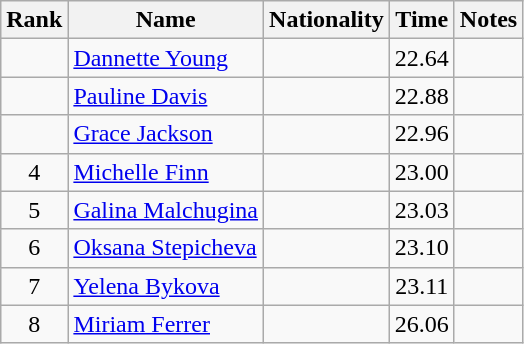<table class="wikitable sortable" style="text-align:center">
<tr>
<th>Rank</th>
<th>Name</th>
<th>Nationality</th>
<th>Time</th>
<th>Notes</th>
</tr>
<tr>
<td></td>
<td align=left><a href='#'>Dannette Young</a></td>
<td align=left></td>
<td>22.64</td>
<td></td>
</tr>
<tr>
<td></td>
<td align=left><a href='#'>Pauline Davis</a></td>
<td align=left></td>
<td>22.88</td>
<td></td>
</tr>
<tr>
<td></td>
<td align=left><a href='#'>Grace Jackson</a></td>
<td align=left></td>
<td>22.96</td>
<td></td>
</tr>
<tr>
<td>4</td>
<td align=left><a href='#'>Michelle Finn</a></td>
<td align=left></td>
<td>23.00</td>
<td></td>
</tr>
<tr>
<td>5</td>
<td align=left><a href='#'>Galina Malchugina</a></td>
<td align=left></td>
<td>23.03</td>
<td></td>
</tr>
<tr>
<td>6</td>
<td align=left><a href='#'>Oksana Stepicheva</a></td>
<td align=left></td>
<td>23.10</td>
<td></td>
</tr>
<tr>
<td>7</td>
<td align=left><a href='#'>Yelena Bykova</a></td>
<td align=left></td>
<td>23.11</td>
<td></td>
</tr>
<tr>
<td>8</td>
<td align=left><a href='#'>Miriam Ferrer</a></td>
<td align=left></td>
<td>26.06</td>
<td></td>
</tr>
</table>
